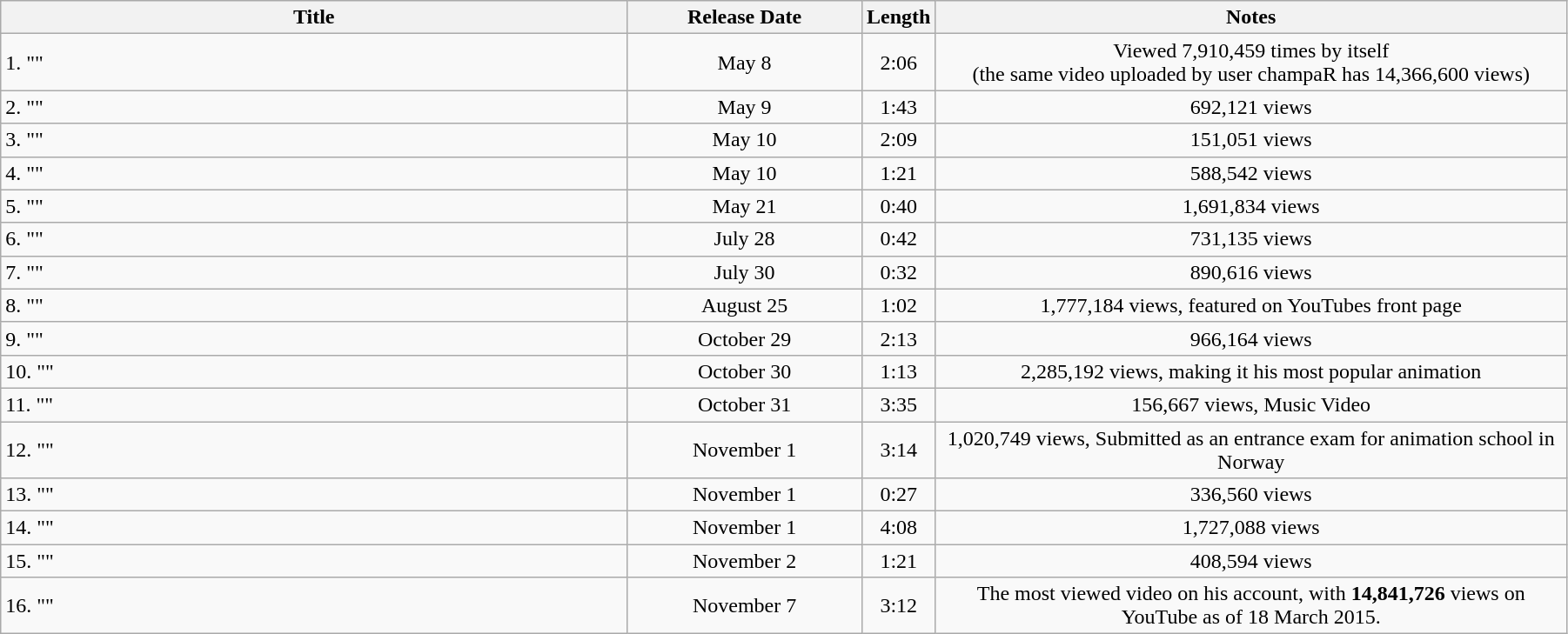<table class="wikitable" style="width:95%;">
<tr>
<th>Title</th>
<th>Release Date</th>
<th>Length</th>
<th>Notes</th>
</tr>
<tr>
<td style="text-align:left; width:40%;">1. ""</td>
<td style="text-align:center; width:15%;">May 8</td>
<td style="text-align:center;">2:06</td>
<td style="text-align:center;">Viewed 7,910,459 times by itself<br>(the same video uploaded by user champaR has 14,366,600 views) </td>
</tr>
<tr>
<td style="text-align:left;">2. ""</td>
<td style="text-align:center;">May 9</td>
<td style="text-align:center;">1:43</td>
<td style="text-align:center;">692,121 views</td>
</tr>
<tr>
<td style="text-align:left;">3. ""</td>
<td style="text-align:center;">May 10</td>
<td style="text-align:center;">2:09</td>
<td style="text-align:center;">151,051 views</td>
</tr>
<tr>
<td style="text-align:left;">4. ""</td>
<td style="text-align:center;">May 10</td>
<td style="text-align:center;">1:21</td>
<td style="text-align:center;">588,542 views</td>
</tr>
<tr>
<td style="text-align:left;">5. ""</td>
<td style="text-align:center;">May 21</td>
<td style="text-align:center;">0:40</td>
<td style="text-align:center;">1,691,834 views</td>
</tr>
<tr>
<td style="text-align:left;">6. ""</td>
<td style="text-align:center;">July 28</td>
<td style="text-align:center;">0:42</td>
<td style="text-align:center;">731,135 views</td>
</tr>
<tr>
<td style="text-align:left;">7. ""</td>
<td style="text-align:center;">July 30</td>
<td style="text-align:center;">0:32</td>
<td style="text-align:center;">890,616 views</td>
</tr>
<tr>
<td style="text-align:left;">8. ""</td>
<td style="text-align:center;">August 25</td>
<td style="text-align:center;">1:02</td>
<td style="text-align:center;">1,777,184 views, featured on YouTubes front page</td>
</tr>
<tr>
<td style="text-align:left;">9. ""</td>
<td style="text-align:center;">October 29</td>
<td style="text-align:center;">2:13</td>
<td style="text-align:center;">966,164 views</td>
</tr>
<tr>
<td style="text-align:left;">10. ""</td>
<td style="text-align:center;">October 30</td>
<td style="text-align:center;">1:13</td>
<td style="text-align:center;">2,285,192 views, making it his most popular animation</td>
</tr>
<tr>
<td style="text-align:left;">11. ""</td>
<td style="text-align:center;">October 31</td>
<td style="text-align:center;">3:35</td>
<td style="text-align:center;">156,667 views, Music Video</td>
</tr>
<tr>
<td style="text-align:left;">12. ""</td>
<td style="text-align:center;">November 1</td>
<td style="text-align:center;">3:14</td>
<td style="text-align:center;">1,020,749 views, Submitted as an entrance exam for animation school in Norway</td>
</tr>
<tr>
<td style="text-align:left;">13. ""</td>
<td style="text-align:center;">November 1</td>
<td style="text-align:center;">0:27</td>
<td style="text-align:center;">336,560 views</td>
</tr>
<tr>
<td style="text-align:left;">14. ""</td>
<td style="text-align:center;">November 1</td>
<td style="text-align:center;">4:08</td>
<td style="text-align:center;">1,727,088 views</td>
</tr>
<tr>
<td style="text-align:left;">15. ""</td>
<td style="text-align:center;">November 2</td>
<td style="text-align:center;">1:21</td>
<td style="text-align:center;">408,594 views</td>
</tr>
<tr>
<td style="text-align:left;">16. ""</td>
<td style="text-align:center;">November 7</td>
<td style="text-align:center;">3:12</td>
<td style="text-align:center;">The most viewed video on his account, with <strong>14,841,726</strong> views on YouTube as of 18 March 2015.</td>
</tr>
</table>
